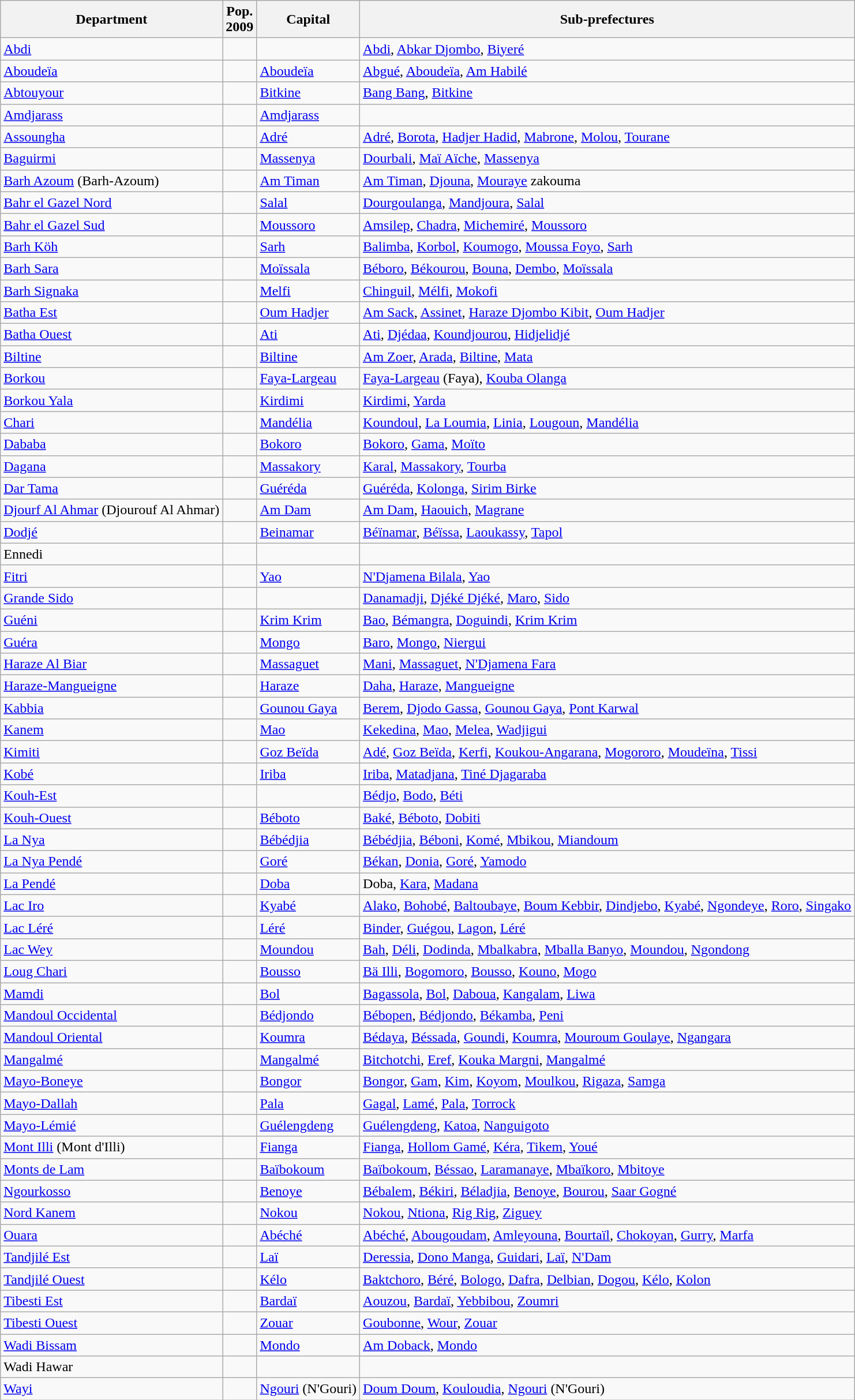<table class="wikitable sortable">
<tr>
<th>Department</th>
<th>Pop.<br>2009</th>
<th>Capital</th>
<th>Sub-prefectures</th>
</tr>
<tr>
<td><a href='#'>Abdi</a></td>
<td align="right"></td>
<td></td>
<td><a href='#'>Abdi</a>, <a href='#'>Abkar Djombo</a>, <a href='#'>Biyeré</a></td>
</tr>
<tr>
<td><a href='#'>Aboudeïa</a></td>
<td align="right"></td>
<td><a href='#'>Aboudeïa</a></td>
<td><a href='#'>Abgué</a>, <a href='#'>Aboudeïa</a>, <a href='#'>Am Habilé</a></td>
</tr>
<tr>
<td><a href='#'>Abtouyour</a></td>
<td align="right"></td>
<td><a href='#'>Bitkine</a></td>
<td><a href='#'>Bang Bang</a>, <a href='#'>Bitkine</a></td>
</tr>
<tr>
<td><a href='#'>Amdjarass</a></td>
<td></td>
<td><a href='#'>Amdjarass</a></td>
<td></td>
</tr>
<tr>
<td><a href='#'>Assoungha</a></td>
<td align="right"></td>
<td><a href='#'>Adré</a></td>
<td><a href='#'>Adré</a>, <a href='#'>Borota</a>, <a href='#'>Hadjer Hadid</a>, <a href='#'>Mabrone</a>, <a href='#'>Molou</a>, <a href='#'>Tourane</a></td>
</tr>
<tr>
<td><a href='#'>Baguirmi</a></td>
<td align="right"></td>
<td><a href='#'>Massenya</a></td>
<td><a href='#'>Dourbali</a>, <a href='#'>Maï Aïche</a>, <a href='#'>Massenya</a></td>
</tr>
<tr>
<td><a href='#'>Barh Azoum</a> (Barh-Azoum)</td>
<td align="right"></td>
<td><a href='#'>Am Timan</a></td>
<td><a href='#'>Am Timan</a>, <a href='#'>Djouna</a>, <a href='#'>Mouraye</a> zakouma</td>
</tr>
<tr>
<td><a href='#'>Bahr el Gazel Nord</a></td>
<td align="right"></td>
<td><a href='#'>Salal</a></td>
<td><a href='#'>Dourgoulanga</a>, <a href='#'>Mandjoura</a>, <a href='#'>Salal</a></td>
</tr>
<tr>
<td><a href='#'>Bahr el Gazel Sud</a></td>
<td align="right"></td>
<td><a href='#'>Moussoro</a></td>
<td><a href='#'>Amsilep</a>, <a href='#'>Chadra</a>, <a href='#'>Michemiré</a>, <a href='#'>Moussoro</a></td>
</tr>
<tr>
<td><a href='#'>Barh Köh</a></td>
<td align="right"></td>
<td><a href='#'>Sarh</a></td>
<td><a href='#'>Balimba</a>, <a href='#'>Korbol</a>, <a href='#'>Koumogo</a>, <a href='#'>Moussa Foyo</a>, <a href='#'>Sarh</a></td>
</tr>
<tr>
<td><a href='#'>Barh Sara</a></td>
<td align="right"></td>
<td><a href='#'>Moïssala</a></td>
<td><a href='#'>Béboro</a>, <a href='#'>Békourou</a>, <a href='#'>Bouna</a>, <a href='#'>Dembo</a>, <a href='#'>Moïssala</a></td>
</tr>
<tr>
<td><a href='#'>Barh Signaka</a></td>
<td align="right"></td>
<td><a href='#'>Melfi</a></td>
<td><a href='#'>Chinguil</a>, <a href='#'>Mélfi</a>, <a href='#'>Mokofi</a></td>
</tr>
<tr>
<td><a href='#'>Batha Est</a></td>
<td align="right"></td>
<td><a href='#'>Oum Hadjer</a></td>
<td><a href='#'>Am Sack</a>, <a href='#'>Assinet</a>, <a href='#'>Haraze Djombo Kibit</a>, <a href='#'>Oum Hadjer</a></td>
</tr>
<tr>
<td><a href='#'>Batha Ouest</a></td>
<td align="right"></td>
<td><a href='#'>Ati</a></td>
<td><a href='#'>Ati</a>, <a href='#'>Djédaa</a>, <a href='#'>Koundjourou</a>, <a href='#'>Hidjelidjé</a></td>
</tr>
<tr>
<td><a href='#'>Biltine</a></td>
<td align="right"></td>
<td><a href='#'>Biltine</a></td>
<td><a href='#'>Am Zoer</a>, <a href='#'>Arada</a>, <a href='#'>Biltine</a>, <a href='#'>Mata</a></td>
</tr>
<tr>
<td><a href='#'>Borkou</a></td>
<td align="right"></td>
<td><a href='#'>Faya-Largeau</a></td>
<td><a href='#'>Faya-Largeau</a> (Faya), <a href='#'>Kouba Olanga</a></td>
</tr>
<tr>
<td><a href='#'>Borkou Yala</a></td>
<td align="right"></td>
<td><a href='#'>Kirdimi</a></td>
<td><a href='#'>Kirdimi</a>, <a href='#'>Yarda</a></td>
</tr>
<tr>
<td><a href='#'>Chari</a></td>
<td align="right"></td>
<td><a href='#'>Mandélia</a></td>
<td><a href='#'>Koundoul</a>, <a href='#'>La Loumia</a>, <a href='#'>Linia</a>, <a href='#'>Lougoun</a>, <a href='#'>Mandélia</a></td>
</tr>
<tr>
<td><a href='#'>Dababa</a></td>
<td align="right"></td>
<td><a href='#'>Bokoro</a></td>
<td><a href='#'>Bokoro</a>, <a href='#'>Gama</a>, <a href='#'>Moïto</a></td>
</tr>
<tr>
<td><a href='#'>Dagana</a></td>
<td align="right"></td>
<td><a href='#'>Massakory</a></td>
<td><a href='#'>Karal</a>, <a href='#'>Massakory</a>, <a href='#'>Tourba</a></td>
</tr>
<tr>
<td><a href='#'>Dar Tama</a></td>
<td align="right"></td>
<td><a href='#'>Guéréda</a></td>
<td><a href='#'>Guéréda</a>, <a href='#'>Kolonga</a>, <a href='#'>Sirim Birke</a></td>
</tr>
<tr>
<td><a href='#'>Djourf Al Ahmar</a> (Djourouf Al Ahmar)</td>
<td align="right"></td>
<td><a href='#'>Am Dam</a></td>
<td><a href='#'>Am Dam</a>, <a href='#'>Haouich</a>, <a href='#'>Magrane</a></td>
</tr>
<tr>
<td><a href='#'>Dodjé</a></td>
<td align="right"></td>
<td><a href='#'>Beinamar</a></td>
<td><a href='#'>Béïnamar</a>, <a href='#'>Béïssa</a>, <a href='#'>Laoukassy</a>, <a href='#'>Tapol</a></td>
</tr>
<tr>
<td>Ennedi</td>
<td></td>
<td></td>
<td></td>
</tr>
<tr>
<td><a href='#'>Fitri</a></td>
<td align="right"></td>
<td><a href='#'>Yao</a></td>
<td><a href='#'>N'Djamena Bilala</a>, <a href='#'>Yao</a></td>
</tr>
<tr>
<td><a href='#'>Grande Sido</a></td>
<td align="right"></td>
<td></td>
<td><a href='#'>Danamadji</a>, <a href='#'>Djéké Djéké</a>, <a href='#'>Maro</a>, <a href='#'>Sido</a></td>
</tr>
<tr>
<td><a href='#'>Guéni</a></td>
<td align="right"></td>
<td><a href='#'>Krim Krim</a></td>
<td><a href='#'>Bao</a>, <a href='#'>Bémangra</a>, <a href='#'>Doguindi</a>, <a href='#'>Krim Krim</a></td>
</tr>
<tr>
<td><a href='#'>Guéra</a></td>
<td align="right"></td>
<td><a href='#'>Mongo</a></td>
<td><a href='#'>Baro</a>, <a href='#'>Mongo</a>, <a href='#'>Niergui</a></td>
</tr>
<tr>
<td><a href='#'>Haraze Al Biar</a></td>
<td align="right"></td>
<td><a href='#'>Massaguet</a></td>
<td><a href='#'>Mani</a>, <a href='#'>Massaguet</a>, <a href='#'>N'Djamena Fara</a></td>
</tr>
<tr>
<td><a href='#'>Haraze-Mangueigne</a></td>
<td align="right"></td>
<td><a href='#'>Haraze</a></td>
<td><a href='#'>Daha</a>, <a href='#'>Haraze</a>, <a href='#'>Mangueigne</a></td>
</tr>
<tr>
<td><a href='#'>Kabbia</a></td>
<td align="right"></td>
<td><a href='#'>Gounou Gaya</a></td>
<td><a href='#'>Berem</a>, <a href='#'>Djodo Gassa</a>, <a href='#'>Gounou Gaya</a>, <a href='#'>Pont Karwal</a></td>
</tr>
<tr>
<td><a href='#'>Kanem</a></td>
<td align="right"></td>
<td><a href='#'>Mao</a></td>
<td><a href='#'>Kekedina</a>, <a href='#'>Mao</a>, <a href='#'>Melea</a>, <a href='#'>Wadjigui</a></td>
</tr>
<tr>
<td><a href='#'>Kimiti</a></td>
<td align="right"></td>
<td><a href='#'>Goz Beïda</a></td>
<td><a href='#'>Adé</a>, <a href='#'>Goz Beïda</a>, <a href='#'>Kerfi</a>, <a href='#'>Koukou-Angarana</a>, <a href='#'>Mogororo</a>, <a href='#'>Moudeïna</a>, <a href='#'>Tissi</a></td>
</tr>
<tr>
<td><a href='#'>Kobé</a></td>
<td align="right"></td>
<td><a href='#'>Iriba</a></td>
<td><a href='#'>Iriba</a>, <a href='#'>Matadjana</a>, <a href='#'>Tiné Djagaraba</a></td>
</tr>
<tr>
<td><a href='#'>Kouh-Est</a></td>
<td align="right"></td>
<td></td>
<td><a href='#'>Bédjo</a>, <a href='#'>Bodo</a>, <a href='#'>Béti</a></td>
</tr>
<tr>
<td><a href='#'>Kouh-Ouest</a></td>
<td align="right"></td>
<td><a href='#'>Béboto</a></td>
<td><a href='#'>Baké</a>, <a href='#'>Béboto</a>, <a href='#'>Dobiti</a></td>
</tr>
<tr>
<td><a href='#'>La Nya</a></td>
<td align="right"></td>
<td><a href='#'>Bébédjia</a></td>
<td><a href='#'>Bébédjia</a>, <a href='#'>Béboni</a>, <a href='#'>Komé</a>, <a href='#'>Mbikou</a>, <a href='#'>Miandoum</a></td>
</tr>
<tr>
<td><a href='#'>La Nya Pendé</a></td>
<td align="right"></td>
<td><a href='#'>Goré</a></td>
<td><a href='#'>Békan</a>, <a href='#'>Donia</a>, <a href='#'>Goré</a>, <a href='#'>Yamodo</a></td>
</tr>
<tr>
<td><a href='#'>La Pendé</a></td>
<td align="right"></td>
<td><a href='#'>Doba</a></td>
<td>Doba, <a href='#'>Kara</a>, <a href='#'>Madana</a></td>
</tr>
<tr>
<td><a href='#'>Lac Iro</a></td>
<td align="right"></td>
<td><a href='#'>Kyabé</a></td>
<td><a href='#'>Alako</a>, <a href='#'>Bohobé</a>, <a href='#'>Baltoubaye</a>, <a href='#'>Boum Kebbir</a>, <a href='#'>Dindjebo</a>, <a href='#'>Kyabé</a>, <a href='#'>Ngondeye</a>, <a href='#'>Roro</a>, <a href='#'>Singako</a></td>
</tr>
<tr>
<td><a href='#'>Lac Léré</a></td>
<td align="right"></td>
<td><a href='#'>Léré</a></td>
<td><a href='#'>Binder</a>, <a href='#'>Guégou</a>, <a href='#'>Lagon</a>, <a href='#'>Léré</a></td>
</tr>
<tr>
<td><a href='#'>Lac Wey</a></td>
<td align="right"></td>
<td><a href='#'>Moundou</a></td>
<td><a href='#'>Bah</a>, <a href='#'>Déli</a>, <a href='#'>Dodinda</a>, <a href='#'>Mbalkabra</a>, <a href='#'>Mballa Banyo</a>, <a href='#'>Moundou</a>, <a href='#'>Ngondong</a></td>
</tr>
<tr>
<td><a href='#'>Loug Chari</a></td>
<td align="right"></td>
<td><a href='#'>Bousso</a></td>
<td><a href='#'>Bä Illi</a>, <a href='#'>Bogomoro</a>, <a href='#'>Bousso</a>, <a href='#'>Kouno</a>, <a href='#'>Mogo</a></td>
</tr>
<tr>
<td><a href='#'>Mamdi</a></td>
<td align="right"></td>
<td><a href='#'>Bol</a></td>
<td><a href='#'>Bagassola</a>, <a href='#'>Bol</a>, <a href='#'>Daboua</a>, <a href='#'>Kangalam</a>, <a href='#'>Liwa</a></td>
</tr>
<tr>
<td><a href='#'>Mandoul Occidental</a></td>
<td align="right"></td>
<td><a href='#'>Bédjondo</a></td>
<td><a href='#'>Bébopen</a>, <a href='#'>Bédjondo</a>, <a href='#'>Békamba</a>, <a href='#'>Peni</a></td>
</tr>
<tr>
<td><a href='#'>Mandoul Oriental</a></td>
<td align="right"></td>
<td><a href='#'>Koumra</a></td>
<td><a href='#'>Bédaya</a>, <a href='#'>Béssada</a>, <a href='#'>Goundi</a>, <a href='#'>Koumra</a>, <a href='#'>Mouroum Goulaye</a>, <a href='#'>Ngangara</a></td>
</tr>
<tr>
<td><a href='#'>Mangalmé</a></td>
<td align="right"></td>
<td><a href='#'>Mangalmé</a></td>
<td><a href='#'>Bitchotchi</a>, <a href='#'>Eref</a>, <a href='#'>Kouka Margni</a>, <a href='#'>Mangalmé</a></td>
</tr>
<tr>
<td><a href='#'>Mayo-Boneye</a></td>
<td align="right"></td>
<td><a href='#'>Bongor</a></td>
<td><a href='#'>Bongor</a>, <a href='#'>Gam</a>, <a href='#'>Kim</a>, <a href='#'>Koyom</a>, <a href='#'>Moulkou</a>, <a href='#'>Rigaza</a>, <a href='#'>Samga</a></td>
</tr>
<tr>
<td><a href='#'>Mayo-Dallah</a></td>
<td align="right"></td>
<td><a href='#'>Pala</a></td>
<td><a href='#'>Gagal</a>, <a href='#'>Lamé</a>, <a href='#'>Pala</a>, <a href='#'>Torrock</a></td>
</tr>
<tr>
<td><a href='#'>Mayo-Lémié</a></td>
<td align="right"></td>
<td><a href='#'>Guélengdeng</a></td>
<td><a href='#'>Guélengdeng</a>, <a href='#'>Katoa</a>, <a href='#'>Nanguigoto</a></td>
</tr>
<tr>
<td><a href='#'>Mont Illi</a> (Mont d'Illi)</td>
<td align="right"></td>
<td><a href='#'>Fianga</a></td>
<td><a href='#'>Fianga</a>, <a href='#'>Hollom Gamé</a>, <a href='#'>Kéra</a>, <a href='#'>Tikem</a>, <a href='#'>Youé</a></td>
</tr>
<tr>
<td><a href='#'>Monts de Lam</a></td>
<td align="right"></td>
<td><a href='#'>Baïbokoum</a></td>
<td><a href='#'>Baïbokoum</a>, <a href='#'>Béssao</a>, <a href='#'>Laramanaye</a>, <a href='#'>Mbaïkoro</a>, <a href='#'>Mbitoye</a></td>
</tr>
<tr>
<td><a href='#'>Ngourkosso</a></td>
<td align="right"></td>
<td><a href='#'>Benoye</a></td>
<td><a href='#'>Bébalem</a>, <a href='#'>Békiri</a>, <a href='#'>Béladjia</a>, <a href='#'>Benoye</a>, <a href='#'>Bourou</a>, <a href='#'>Saar Gogné</a></td>
</tr>
<tr>
<td><a href='#'>Nord Kanem</a></td>
<td align="right"></td>
<td><a href='#'>Nokou</a></td>
<td><a href='#'>Nokou</a>, <a href='#'>Ntiona</a>, <a href='#'>Rig Rig</a>, <a href='#'>Ziguey</a></td>
</tr>
<tr>
<td><a href='#'>Ouara</a></td>
<td align="right"></td>
<td><a href='#'>Abéché</a></td>
<td><a href='#'>Abéché</a>, <a href='#'>Abougoudam</a>, <a href='#'>Amleyouna</a>, <a href='#'>Bourtaïl</a>, <a href='#'>Chokoyan</a>, <a href='#'>Gurry</a>, <a href='#'>Marfa</a></td>
</tr>
<tr>
<td><a href='#'>Tandjilé Est</a></td>
<td align="right"></td>
<td><a href='#'>Laï</a></td>
<td><a href='#'>Deressia</a>, <a href='#'>Dono Manga</a>, <a href='#'>Guidari</a>, <a href='#'>Laï</a>, <a href='#'>N'Dam</a></td>
</tr>
<tr>
<td><a href='#'>Tandjilé Ouest</a></td>
<td align="right"></td>
<td><a href='#'>Kélo</a></td>
<td><a href='#'>Baktchoro</a>, <a href='#'>Béré</a>, <a href='#'>Bologo</a>, <a href='#'>Dafra</a>, <a href='#'>Delbian</a>, <a href='#'>Dogou</a>, <a href='#'>Kélo</a>, <a href='#'>Kolon</a></td>
</tr>
<tr>
<td><a href='#'>Tibesti Est</a></td>
<td align="right"></td>
<td><a href='#'>Bardaï</a></td>
<td><a href='#'>Aouzou</a>, <a href='#'>Bardaï</a>, <a href='#'>Yebbibou</a>, <a href='#'>Zoumri</a></td>
</tr>
<tr>
<td><a href='#'>Tibesti Ouest</a></td>
<td align="right"></td>
<td><a href='#'>Zouar</a></td>
<td><a href='#'>Goubonne</a>, <a href='#'>Wour</a>, <a href='#'>Zouar</a></td>
</tr>
<tr>
<td><a href='#'>Wadi Bissam</a></td>
<td align="right"></td>
<td><a href='#'>Mondo</a></td>
<td><a href='#'>Am Doback</a>, <a href='#'>Mondo</a></td>
</tr>
<tr>
<td>Wadi Hawar</td>
<td></td>
<td></td>
<td></td>
</tr>
<tr>
<td><a href='#'>Wayi</a></td>
<td align="right"></td>
<td><a href='#'>Ngouri</a> (N'Gouri)</td>
<td><a href='#'>Doum Doum</a>, <a href='#'>Kouloudia</a>, <a href='#'>Ngouri</a> (N'Gouri)</td>
</tr>
</table>
